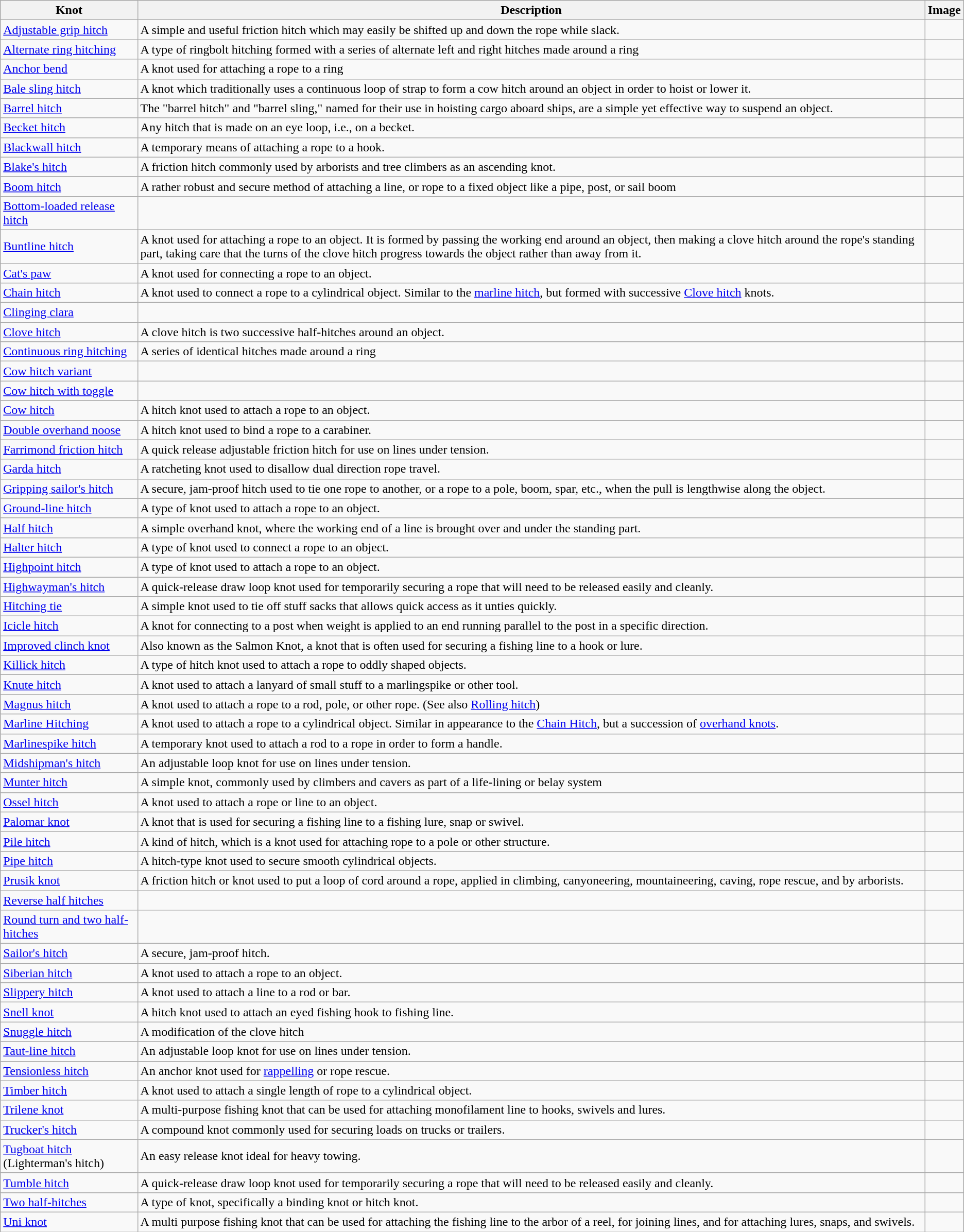<table class="wikitable">
<tr>
<th>Knot</th>
<th>Description</th>
<th>Image</th>
</tr>
<tr>
<td><a href='#'>Adjustable grip hitch</a></td>
<td>A simple and useful friction hitch which may easily be shifted up and down the rope while slack.</td>
<td></td>
</tr>
<tr>
<td><a href='#'>Alternate ring hitching</a></td>
<td>A type of ringbolt hitching formed with a series of alternate left and right hitches made around a ring</td>
<td></td>
</tr>
<tr>
<td><a href='#'>Anchor bend</a></td>
<td>A knot used for attaching a rope to a ring</td>
<td></td>
</tr>
<tr>
<td><a href='#'>Bale sling hitch</a></td>
<td>A knot which traditionally uses a continuous loop of strap to form a cow hitch around an object in order to hoist or lower it.</td>
<td></td>
</tr>
<tr>
<td><a href='#'>Barrel hitch</a></td>
<td>The "barrel hitch" and "barrel sling," named for their use in hoisting cargo aboard ships, are a simple yet effective way to suspend an object.</td>
<td></td>
</tr>
<tr>
<td><a href='#'>Becket hitch</a></td>
<td>Any hitch that is made on an eye loop, i.e., on a becket.</td>
<td></td>
</tr>
<tr>
<td><a href='#'>Blackwall hitch</a></td>
<td>A temporary means of attaching a rope to a hook.</td>
<td></td>
</tr>
<tr>
<td><a href='#'>Blake's hitch</a></td>
<td>A friction hitch commonly used by arborists and tree climbers as an ascending knot.</td>
<td></td>
</tr>
<tr>
<td><a href='#'>Boom hitch</a></td>
<td>A rather robust and secure method of attaching a line, or rope to a fixed object like a pipe, post, or sail boom</td>
<td></td>
</tr>
<tr>
<td><a href='#'>Bottom-loaded release hitch</a></td>
<td></td>
<td></td>
</tr>
<tr>
<td><a href='#'>Buntline hitch</a></td>
<td>A knot used for attaching a rope to an object. It is formed by passing the working end around an object, then making a clove hitch around the rope's standing part, taking care that the turns of the clove hitch progress towards the object rather than away from it.</td>
<td></td>
</tr>
<tr>
<td><a href='#'>Cat's paw</a></td>
<td>A knot used for connecting a rope to an object.</td>
<td></td>
</tr>
<tr>
<td><a href='#'>Chain hitch</a></td>
<td>A knot used to connect a rope to a cylindrical object. Similar to the <a href='#'>marline hitch</a>, but formed with successive <a href='#'>Clove hitch</a> knots.</td>
<td></td>
</tr>
<tr>
<td><a href='#'>Clinging clara</a></td>
<td></td>
<td></td>
</tr>
<tr>
<td><a href='#'>Clove hitch</a></td>
<td>A clove hitch is two successive half-hitches around an object.</td>
<td></td>
</tr>
<tr>
<td><a href='#'>Continuous ring hitching</a></td>
<td>A series of identical hitches made around a ring</td>
<td></td>
</tr>
<tr>
<td><a href='#'>Cow hitch variant</a></td>
<td></td>
<td></td>
</tr>
<tr>
<td><a href='#'>Cow hitch with toggle</a></td>
<td></td>
<td></td>
</tr>
<tr>
<td><a href='#'>Cow hitch</a></td>
<td>A hitch knot used to attach a rope to an object.</td>
<td></td>
</tr>
<tr>
<td><a href='#'>Double overhand noose</a></td>
<td>A hitch knot used to bind a rope to a carabiner.</td>
<td></td>
</tr>
<tr>
<td><a href='#'>Farrimond friction hitch</a></td>
<td>A quick release adjustable friction hitch for use on lines under tension.</td>
<td></td>
</tr>
<tr>
<td><a href='#'>Garda hitch</a></td>
<td>A ratcheting knot used to disallow dual direction rope travel.</td>
<td></td>
</tr>
<tr>
<td><a href='#'>Gripping sailor's hitch</a></td>
<td>A secure, jam-proof hitch used to tie one rope to another, or a rope to a pole, boom, spar, etc., when the pull is lengthwise along the object.</td>
<td></td>
</tr>
<tr>
<td><a href='#'>Ground-line hitch</a></td>
<td>A type of knot used to attach a rope to an object.</td>
<td></td>
</tr>
<tr>
<td><a href='#'>Half hitch</a></td>
<td>A simple overhand knot, where the working end of a line is brought over and under the standing part.</td>
<td></td>
</tr>
<tr>
<td><a href='#'>Halter hitch</a></td>
<td>A type of knot used to connect a rope to an object.</td>
<td></td>
</tr>
<tr>
<td><a href='#'>Highpoint hitch</a></td>
<td>A type of knot used to attach a rope to an object.</td>
<td></td>
</tr>
<tr>
<td><a href='#'>Highwayman's hitch</a></td>
<td>A quick-release draw loop knot used for temporarily securing a rope that will need to be released easily and cleanly.</td>
<td></td>
</tr>
<tr>
<td><a href='#'>Hitching tie</a></td>
<td>A simple knot used to tie off stuff sacks that allows quick access as it unties quickly.</td>
<td></td>
</tr>
<tr>
<td><a href='#'>Icicle hitch</a></td>
<td>A knot for connecting to a post when weight is applied to an end running parallel to the post in a specific direction.</td>
<td></td>
</tr>
<tr>
<td><a href='#'>Improved clinch knot</a></td>
<td>Also known as the Salmon Knot, a knot that is often used for securing a fishing line to a hook or lure.</td>
<td></td>
</tr>
<tr>
<td><a href='#'>Killick hitch</a></td>
<td>A type of hitch knot used to attach a rope to oddly shaped objects.</td>
<td></td>
</tr>
<tr>
<td><a href='#'>Knute hitch</a></td>
<td>A knot used to attach a lanyard of small stuff to a marlingspike or other tool.</td>
<td></td>
</tr>
<tr>
<td><a href='#'>Magnus hitch</a></td>
<td>A knot used to attach a rope to a rod, pole, or other rope. (See also <a href='#'>Rolling hitch</a>)</td>
<td></td>
</tr>
<tr>
<td><a href='#'>Marline Hitching</a></td>
<td>A knot used to attach a rope to a cylindrical object.  Similar in appearance to the <a href='#'>Chain Hitch</a>, but a succession of <a href='#'>overhand knots</a>.</td>
<td></td>
</tr>
<tr>
<td><a href='#'>Marlinespike hitch</a></td>
<td>A temporary knot used to attach a rod to a rope in order to form a handle.</td>
<td></td>
</tr>
<tr>
<td><a href='#'>Midshipman's hitch</a></td>
<td>An adjustable loop knot for use on lines under tension.</td>
<td></td>
</tr>
<tr>
<td><a href='#'>Munter hitch</a></td>
<td>A simple knot, commonly used by climbers and cavers as part of a life-lining or belay system</td>
<td></td>
</tr>
<tr>
<td><a href='#'>Ossel hitch</a></td>
<td>A knot used to attach a rope or line to an object.</td>
<td></td>
</tr>
<tr>
<td><a href='#'>Palomar knot</a></td>
<td>A knot that is used for securing a fishing line to a fishing lure, snap or swivel.</td>
<td></td>
</tr>
<tr>
<td><a href='#'>Pile hitch</a></td>
<td>A kind of hitch, which is a knot used for attaching rope to a pole or other structure.</td>
<td></td>
</tr>
<tr>
<td><a href='#'>Pipe hitch</a></td>
<td>A hitch-type knot used to secure smooth cylindrical objects.</td>
<td></td>
</tr>
<tr>
<td><a href='#'>Prusik knot</a></td>
<td>A friction hitch or knot used to put a loop of cord around a rope, applied in climbing, canyoneering, mountaineering, caving, rope rescue, and by arborists.</td>
<td></td>
</tr>
<tr>
<td><a href='#'>Reverse half hitches</a></td>
<td></td>
<td></td>
</tr>
<tr>
<td><a href='#'>Round turn and two half-hitches</a></td>
<td></td>
<td></td>
</tr>
<tr>
<td><a href='#'>Sailor's hitch</a></td>
<td>A secure, jam-proof hitch.</td>
<td></td>
</tr>
<tr>
<td><a href='#'>Siberian hitch</a></td>
<td>A knot used to attach a rope to an object.</td>
<td></td>
</tr>
<tr>
<td><a href='#'>Slippery hitch</a></td>
<td>A knot used to attach a line to a rod or bar.</td>
<td></td>
</tr>
<tr>
<td><a href='#'>Snell knot</a></td>
<td>A hitch knot used to attach an eyed fishing hook to fishing line.</td>
<td></td>
</tr>
<tr>
<td><a href='#'>Snuggle hitch</a></td>
<td>A modification of the clove hitch</td>
<td></td>
</tr>
<tr>
<td><a href='#'>Taut-line hitch</a></td>
<td>An adjustable loop knot for use on lines under tension.</td>
<td></td>
</tr>
<tr>
<td><a href='#'>Tensionless hitch</a></td>
<td>An anchor knot used for <a href='#'>rappelling</a> or rope rescue.</td>
<td></td>
</tr>
<tr>
<td><a href='#'>Timber hitch</a></td>
<td>A knot used to attach a single length of rope to a cylindrical object.</td>
<td></td>
</tr>
<tr>
<td><a href='#'>Trilene knot</a></td>
<td>A multi-purpose fishing knot that can be used for attaching monofilament line to hooks, swivels and lures.</td>
<td></td>
</tr>
<tr>
<td><a href='#'>Trucker's hitch</a></td>
<td>A compound knot commonly used for securing loads on trucks or trailers.</td>
<td></td>
</tr>
<tr>
<td><a href='#'>Tugboat hitch</a> (Lighterman's hitch)</td>
<td>An easy release knot ideal for heavy towing.</td>
<td></td>
</tr>
<tr>
<td><a href='#'>Tumble hitch</a></td>
<td>A quick-release draw loop knot used for temporarily securing a rope that will need to be released easily and cleanly.</td>
<td></td>
</tr>
<tr>
<td><a href='#'>Two half-hitches</a></td>
<td>A type of knot, specifically a binding knot or hitch knot.</td>
<td></td>
</tr>
<tr>
<td><a href='#'>Uni knot</a></td>
<td>A multi purpose fishing knot that can be used for attaching the fishing line to the arbor of a reel, for joining lines, and for attaching lures, snaps, and swivels.</td>
<td></td>
</tr>
</table>
